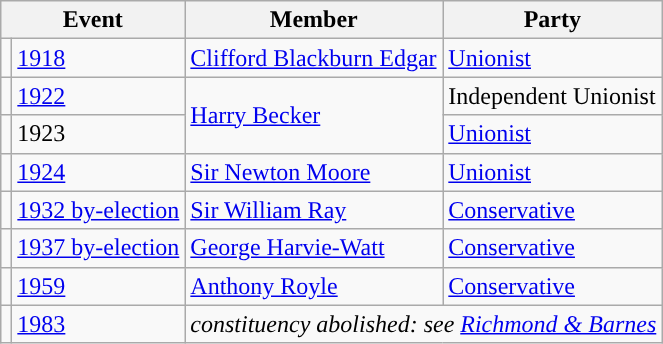<table class="wikitable">
<tr>
<th colspan="2">Event</th>
<th>Member</th>
<th>Party</th>
</tr>
<tr>
<td style="color:inherit;background-color: "></td>
<td><a href='#'>1918</a></td>
<td><a href='#'>Clifford Blackburn Edgar</a></td>
<td><a href='#'>Unionist</a></td>
</tr>
<tr>
<td style="color:inherit;background-color: "></td>
<td><a href='#'>1922</a></td>
<td rowspan="2"><a href='#'>Harry Becker</a></td>
<td>Independent Unionist</td>
</tr>
<tr>
<td style="color:inherit;background-color: "></td>
<td>1923</td>
<td><a href='#'>Unionist</a></td>
</tr>
<tr>
<td style="color:inherit;background-color: "></td>
<td><a href='#'>1924</a></td>
<td><a href='#'>Sir Newton Moore</a></td>
<td><a href='#'>Unionist</a></td>
</tr>
<tr>
<td style="color:inherit;background-color: "></td>
<td><a href='#'>1932 by-election</a></td>
<td><a href='#'>Sir William Ray</a></td>
<td><a href='#'>Conservative</a></td>
</tr>
<tr>
<td style="color:inherit;background-color: "></td>
<td><a href='#'>1937 by-election</a></td>
<td><a href='#'>George Harvie-Watt</a></td>
<td><a href='#'>Conservative</a></td>
</tr>
<tr>
<td style="color:inherit;background-color: "></td>
<td><a href='#'>1959</a></td>
<td><a href='#'>Anthony Royle</a></td>
<td><a href='#'>Conservative</a></td>
</tr>
<tr>
<td></td>
<td><a href='#'>1983</a></td>
<td colspan="2"><em>constituency abolished: see <a href='#'>Richmond & Barnes</a></em></td>
</tr>
</table>
